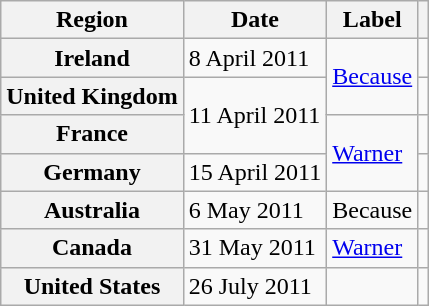<table class="wikitable plainrowheaders">
<tr>
<th scope="col">Region</th>
<th scope="col">Date</th>
<th scope="col">Label</th>
<th scope="col"></th>
</tr>
<tr>
<th scope="row">Ireland</th>
<td>8 April 2011</td>
<td rowspan="2"><a href='#'>Because</a></td>
<td align="center"></td>
</tr>
<tr>
<th scope="row">United Kingdom</th>
<td rowspan="2">11 April 2011</td>
<td align="center"></td>
</tr>
<tr>
<th scope="row">France</th>
<td rowspan="2"><a href='#'>Warner</a></td>
<td align="center"></td>
</tr>
<tr>
<th scope="row">Germany</th>
<td>15 April 2011</td>
<td align="center"></td>
</tr>
<tr>
<th scope="row">Australia</th>
<td>6 May 2011</td>
<td>Because</td>
<td align="center"></td>
</tr>
<tr>
<th scope="row">Canada</th>
<td>31 May 2011</td>
<td><a href='#'>Warner</a></td>
<td align="center"></td>
</tr>
<tr>
<th scope="row">United States</th>
<td>26 July 2011</td>
<td></td>
<td align="center"></td>
</tr>
</table>
